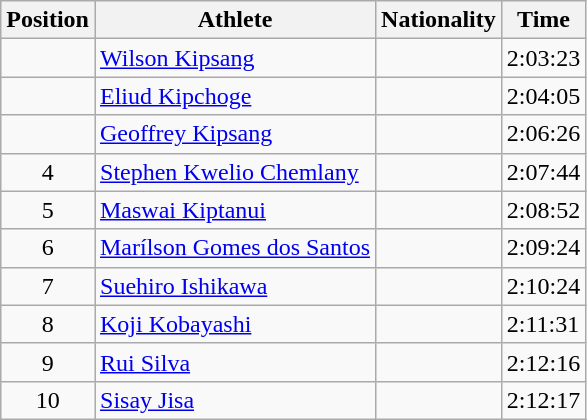<table class="wikitable sortable">
<tr>
<th>Position</th>
<th>Athlete</th>
<th>Nationality</th>
<th>Time</th>
</tr>
<tr>
<td style="text-align:center"></td>
<td><a href='#'>Wilson Kipsang</a></td>
<td></td>
<td>2:03:23 </td>
</tr>
<tr>
<td style="text-align:center"></td>
<td><a href='#'>Eliud Kipchoge</a></td>
<td></td>
<td>2:04:05</td>
</tr>
<tr>
<td style="text-align:center"></td>
<td><a href='#'>Geoffrey Kipsang</a></td>
<td></td>
<td>2:06:26</td>
</tr>
<tr>
<td style="text-align:center">4</td>
<td><a href='#'>Stephen Kwelio Chemlany</a></td>
<td></td>
<td>2:07:44</td>
</tr>
<tr>
<td style="text-align:center">5</td>
<td><a href='#'>Maswai Kiptanui</a></td>
<td></td>
<td>2:08:52</td>
</tr>
<tr>
<td style="text-align:center">6</td>
<td><a href='#'>Marílson Gomes dos Santos</a></td>
<td></td>
<td>2:09:24</td>
</tr>
<tr>
<td style="text-align:center">7</td>
<td><a href='#'>Suehiro Ishikawa</a></td>
<td></td>
<td>2:10:24</td>
</tr>
<tr>
<td style="text-align:center">8</td>
<td><a href='#'>Koji Kobayashi</a></td>
<td></td>
<td>2:11:31</td>
</tr>
<tr>
<td style="text-align:center">9</td>
<td><a href='#'>Rui Silva</a></td>
<td></td>
<td>2:12:16</td>
</tr>
<tr>
<td style="text-align:center">10</td>
<td><a href='#'>Sisay Jisa</a></td>
<td></td>
<td>2:12:17</td>
</tr>
</table>
